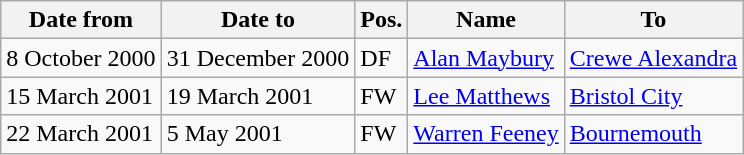<table class="wikitable">
<tr>
<th>Date from</th>
<th>Date to</th>
<th>Pos.</th>
<th>Name</th>
<th>To</th>
</tr>
<tr>
<td>8 October 2000</td>
<td>31 December 2000</td>
<td>DF</td>
<td> <a href='#'>Alan Maybury</a></td>
<td> <a href='#'>Crewe Alexandra</a></td>
</tr>
<tr>
<td>15 March 2001</td>
<td>19 March 2001</td>
<td>FW</td>
<td> <a href='#'>Lee Matthews</a></td>
<td> <a href='#'>Bristol City</a></td>
</tr>
<tr>
<td>22 March 2001</td>
<td>5 May 2001</td>
<td>FW</td>
<td> <a href='#'>Warren Feeney</a></td>
<td> <a href='#'>Bournemouth</a></td>
</tr>
</table>
